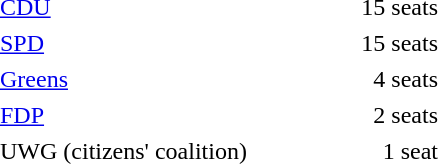<table cellpadding="2" style="width:300px; text-align:right; white-space:nowrap;">
<tr>
<td style="text-align:left;"><a href='#'>CDU</a></td>
<td>15 seats</td>
</tr>
<tr>
<td style="text-align:left;"><a href='#'>SPD</a></td>
<td>15 seats</td>
</tr>
<tr>
<td style="text-align:left;"><a href='#'>Greens</a></td>
<td>4 seats</td>
</tr>
<tr>
<td style="text-align:left;"><a href='#'>FDP</a></td>
<td>2 seats</td>
</tr>
<tr>
<td style="text-align:left;">UWG (citizens' coalition)</td>
<td>1 seat</td>
</tr>
</table>
